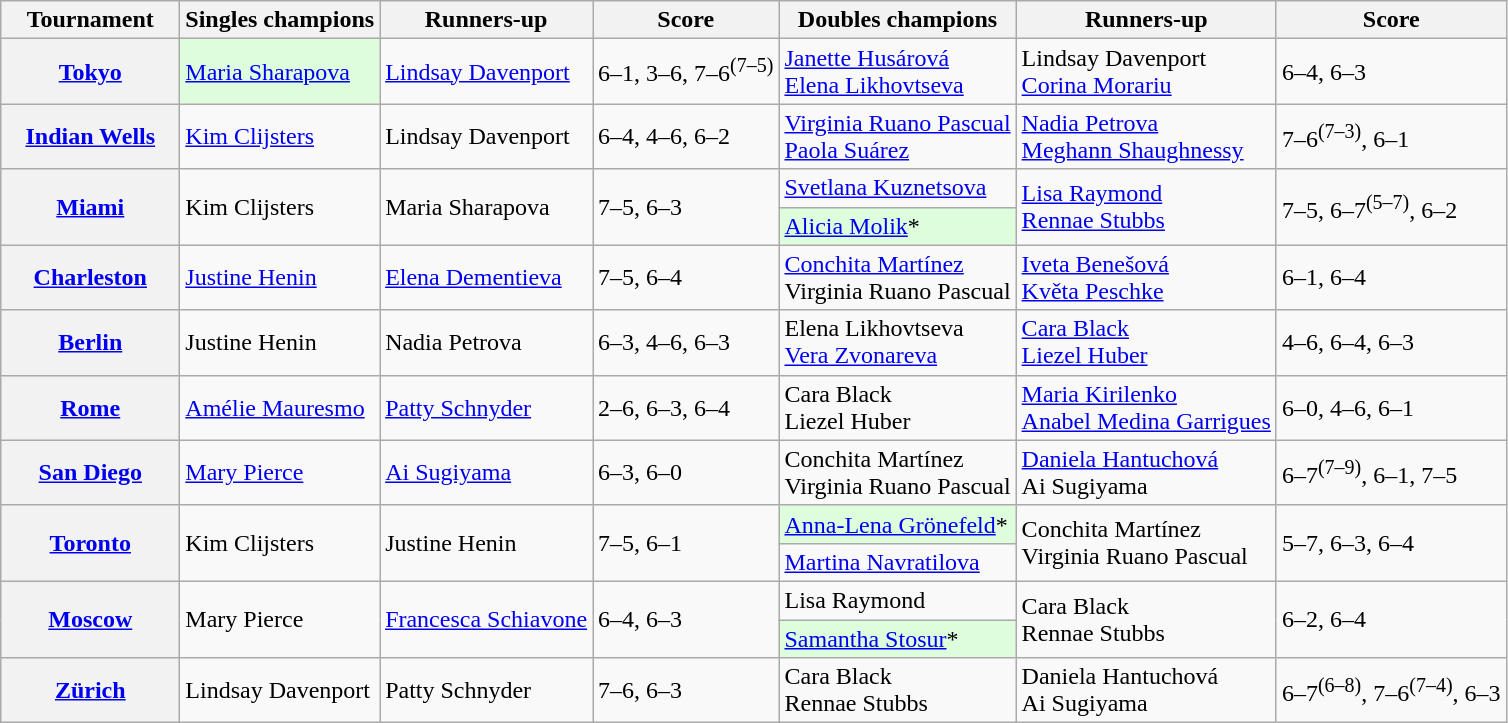<table class="wikitable plainrowheaders">
<tr>
<th scope="col" style="min-width:7em">Tournament</th>
<th scope="col">Singles champions</th>
<th scope="col">Runners-up</th>
<th scope="col">Score</th>
<th scope="col">Doubles champions</th>
<th scope="col">Runners-up</th>
<th scope="col">Score</th>
</tr>
<tr>
<th scope="row"><strong><a href='#'>Tokyo</a></strong><br></th>
<td style="background:#ddfddd"> <a href='#'>Maria Sharapova</a></td>
<td> <a href='#'>Lindsay Davenport</a></td>
<td>6–1, 3–6, 7–6<sup>(7–5)</sup></td>
<td> <a href='#'>Janette Husárová</a> <br>  <a href='#'>Elena Likhovtseva</a></td>
<td> Lindsay Davenport <br>  <a href='#'>Corina Morariu</a></td>
<td>6–4, 6–3</td>
</tr>
<tr>
<th scope="row"><strong><a href='#'>Indian Wells</a></strong><br></th>
<td> <a href='#'>Kim Clijsters</a></td>
<td> Lindsay Davenport</td>
<td>6–4, 4–6, 6–2</td>
<td> <a href='#'>Virginia Ruano Pascual</a> <br>  <a href='#'>Paola Suárez</a></td>
<td> <a href='#'>Nadia Petrova</a> <br>  <a href='#'>Meghann Shaughnessy</a></td>
<td>7–6<sup>(7–3)</sup>, 6–1</td>
</tr>
<tr>
<th scope="row" rowspan=2><strong><a href='#'>Miami</a></strong><br></th>
<td rowspan="2"> Kim Clijsters</td>
<td rowspan="2"> Maria Sharapova</td>
<td rowspan="2">7–5, 6–3</td>
<td> <a href='#'>Svetlana Kuznetsova</a></td>
<td rowspan="2"> <a href='#'>Lisa Raymond</a> <br>  <a href='#'>Rennae Stubbs</a></td>
<td rowspan="2">7–5, 6–7<sup>(5–7)</sup>, 6–2</td>
</tr>
<tr>
<td style="background:#ddfddd"> <a href='#'>Alicia Molik</a>*</td>
</tr>
<tr>
<th scope="row"><strong><a href='#'>Charleston</a></strong><br></th>
<td> <a href='#'>Justine Henin</a></td>
<td> <a href='#'>Elena Dementieva</a></td>
<td>7–5, 6–4</td>
<td> <a href='#'>Conchita Martínez</a> <br>  Virginia Ruano Pascual</td>
<td> <a href='#'>Iveta Benešová</a> <br>  <a href='#'>Květa Peschke</a></td>
<td>6–1, 6–4</td>
</tr>
<tr>
<th scope="row"><strong><a href='#'>Berlin</a></strong><br></th>
<td> Justine Henin</td>
<td> Nadia Petrova</td>
<td>6–3, 4–6, 6–3</td>
<td> Elena Likhovtseva <br>  <a href='#'>Vera Zvonareva</a></td>
<td> <a href='#'>Cara Black</a> <br>  <a href='#'>Liezel Huber</a></td>
<td>4–6, 6–4, 6–3</td>
</tr>
<tr>
<th scope="row"><strong><a href='#'>Rome</a></strong><br></th>
<td> <a href='#'>Amélie Mauresmo</a></td>
<td> <a href='#'>Patty Schnyder</a></td>
<td>2–6, 6–3, 6–4</td>
<td> Cara Black <br>  Liezel Huber</td>
<td> <a href='#'>Maria Kirilenko</a> <br>  <a href='#'>Anabel Medina Garrigues</a></td>
<td>6–0, 4–6, 6–1</td>
</tr>
<tr>
<th scope="row"><strong><a href='#'>San Diego</a></strong><br></th>
<td> <a href='#'>Mary Pierce</a></td>
<td> <a href='#'>Ai Sugiyama</a></td>
<td>6–3, 6–0</td>
<td> Conchita Martínez <br>  Virginia Ruano Pascual</td>
<td> <a href='#'>Daniela Hantuchová</a> <br>  Ai Sugiyama</td>
<td>6–7<sup>(7–9)</sup>, 6–1, 7–5</td>
</tr>
<tr>
<th scope="row" rowspan=2><strong><a href='#'>Toronto</a></strong><br></th>
<td rowspan="2"> Kim Clijsters</td>
<td rowspan="2"> Justine Henin</td>
<td rowspan="2">7–5, 6–1</td>
<td style="background:#ddfddd"> <a href='#'>Anna-Lena Grönefeld</a>*</td>
<td rowspan="2"> Conchita Martínez <br>  Virginia Ruano Pascual</td>
<td rowspan="2">5–7, 6–3, 6–4</td>
</tr>
<tr>
<td> <a href='#'>Martina Navratilova</a></td>
</tr>
<tr>
<th scope="row" rowspan=2><strong><a href='#'>Moscow</a></strong><br></th>
<td rowspan="2"> Mary Pierce</td>
<td rowspan="2"> <a href='#'>Francesca Schiavone</a></td>
<td rowspan="2">6–4, 6–3</td>
<td> Lisa Raymond</td>
<td rowspan="2"> Cara Black <br>  Rennae Stubbs</td>
<td rowspan="2">6–2, 6–4</td>
</tr>
<tr>
<td style="background:#ddfddd"> <a href='#'>Samantha Stosur</a>*</td>
</tr>
<tr>
<th scope="row"><strong><a href='#'>Zürich</a></strong><br></th>
<td> Lindsay Davenport</td>
<td> Patty Schnyder</td>
<td>7–6, 6–3</td>
<td> Cara Black <br>  Rennae Stubbs</td>
<td> Daniela Hantuchová <br>  Ai Sugiyama</td>
<td>6–7<sup>(6–8)</sup>, 7–6<sup>(7–4)</sup>, 6–3</td>
</tr>
</table>
